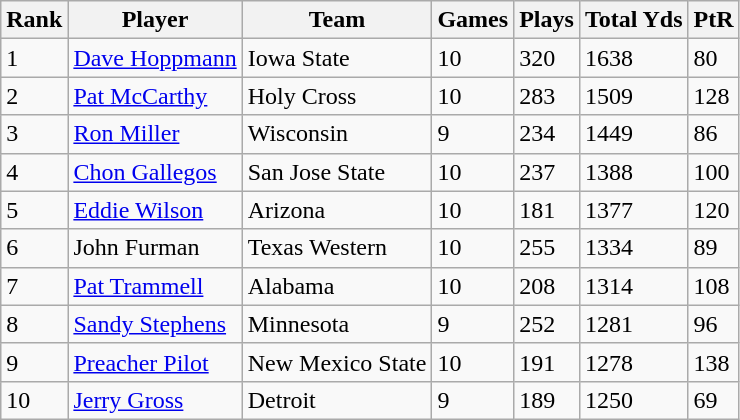<table class="wikitable sortable">
<tr>
<th>Rank</th>
<th>Player</th>
<th>Team</th>
<th>Games</th>
<th>Plays</th>
<th>Total Yds</th>
<th>PtR</th>
</tr>
<tr>
<td>1</td>
<td><a href='#'>Dave Hoppmann</a></td>
<td>Iowa State</td>
<td>10</td>
<td>320</td>
<td>1638</td>
<td>80</td>
</tr>
<tr>
<td>2</td>
<td><a href='#'>Pat McCarthy</a></td>
<td>Holy Cross</td>
<td>10</td>
<td>283</td>
<td>1509</td>
<td>128</td>
</tr>
<tr>
<td>3</td>
<td><a href='#'>Ron Miller</a></td>
<td>Wisconsin</td>
<td>9</td>
<td>234</td>
<td>1449</td>
<td>86</td>
</tr>
<tr>
<td>4</td>
<td><a href='#'>Chon Gallegos</a></td>
<td>San Jose State</td>
<td>10</td>
<td>237</td>
<td>1388</td>
<td>100</td>
</tr>
<tr>
<td>5</td>
<td><a href='#'>Eddie Wilson</a></td>
<td>Arizona</td>
<td>10</td>
<td>181</td>
<td>1377</td>
<td>120</td>
</tr>
<tr>
<td>6</td>
<td>John Furman</td>
<td>Texas Western</td>
<td>10</td>
<td>255</td>
<td>1334</td>
<td>89</td>
</tr>
<tr>
<td>7</td>
<td><a href='#'>Pat Trammell</a></td>
<td>Alabama</td>
<td>10</td>
<td>208</td>
<td>1314</td>
<td>108</td>
</tr>
<tr>
<td>8</td>
<td><a href='#'>Sandy Stephens</a></td>
<td>Minnesota</td>
<td>9</td>
<td>252</td>
<td>1281</td>
<td>96</td>
</tr>
<tr>
<td>9</td>
<td><a href='#'>Preacher Pilot</a></td>
<td>New Mexico State</td>
<td>10</td>
<td>191</td>
<td>1278</td>
<td>138</td>
</tr>
<tr>
<td>10</td>
<td><a href='#'>Jerry Gross</a></td>
<td>Detroit</td>
<td>9</td>
<td>189</td>
<td>1250</td>
<td>69</td>
</tr>
</table>
